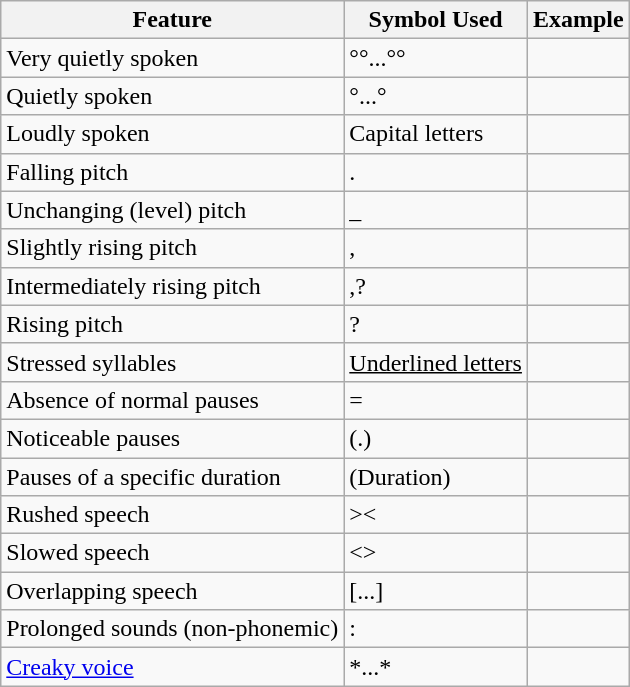<table class="wikitable">
<tr>
<th>Feature</th>
<th>Symbol Used</th>
<th>Example</th>
</tr>
<tr>
<td>Very quietly spoken</td>
<td>°°...°°</td>
<td><br></td>
</tr>
<tr>
<td>Quietly spoken</td>
<td>°...°</td>
<td><br></td>
</tr>
<tr>
<td>Loudly spoken</td>
<td>Capital letters</td>
<td><br></td>
</tr>
<tr>
<td>Falling pitch</td>
<td>.</td>
<td><br></td>
</tr>
<tr>
<td>Unchanging (level) pitch</td>
<td>_</td>
<td><br></td>
</tr>
<tr>
<td>Slightly rising pitch</td>
<td>,</td>
<td><br></td>
</tr>
<tr>
<td>Intermediately rising pitch</td>
<td>,?</td>
<td><br></td>
</tr>
<tr>
<td>Rising pitch</td>
<td>?</td>
<td><br></td>
</tr>
<tr>
<td>Stressed syllables</td>
<td><u>Underlined letters</u></td>
<td><br></td>
</tr>
<tr>
<td>Absence of normal pauses</td>
<td>=</td>
<td><br></td>
</tr>
<tr>
<td>Noticeable pauses</td>
<td>(.)</td>
<td><br></td>
</tr>
<tr>
<td>Pauses of a specific duration</td>
<td>(Duration)</td>
<td><br></td>
</tr>
<tr>
<td>Rushed speech</td>
<td>><</td>
<td><br></td>
</tr>
<tr>
<td>Slowed speech</td>
<td><></td>
<td><br></td>
</tr>
<tr>
<td>Overlapping speech</td>
<td>[...]</td>
<td><br></td>
</tr>
<tr>
<td>Prolonged sounds (non-phonemic)</td>
<td>:</td>
<td><br></td>
</tr>
<tr>
<td><a href='#'>Creaky voice</a></td>
<td>*...*</td>
<td><br></td>
</tr>
</table>
